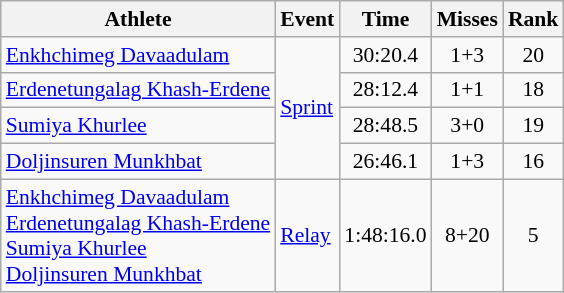<table class=wikitable style=font-size:90%;text-align:center>
<tr>
<th>Athlete</th>
<th>Event</th>
<th>Time</th>
<th>Misses</th>
<th>Rank</th>
</tr>
<tr>
<td align=left><a href='#'>Enkhchimeg Davaadulam</a></td>
<td align=left rowspan=4><a href='#'>Sprint</a></td>
<td>30:20.4</td>
<td>1+3</td>
<td>20</td>
</tr>
<tr>
<td align=left><a href='#'>Erdenetungalag Khash-Erdene</a></td>
<td>28:12.4</td>
<td>1+1</td>
<td>18</td>
</tr>
<tr>
<td align=left><a href='#'>Sumiya Khurlee</a></td>
<td>28:48.5</td>
<td>3+0</td>
<td>19</td>
</tr>
<tr>
<td align=left><a href='#'>Doljinsuren Munkhbat</a></td>
<td>26:46.1</td>
<td>1+3</td>
<td>16</td>
</tr>
<tr>
<td align=left><a href='#'>Enkhchimeg Davaadulam</a><br><a href='#'>Erdenetungalag Khash-Erdene</a><br><a href='#'>Sumiya Khurlee</a><br><a href='#'>Doljinsuren Munkhbat</a></td>
<td align=left><a href='#'>Relay</a></td>
<td>1:48:16.0</td>
<td>8+20</td>
<td>5</td>
</tr>
</table>
